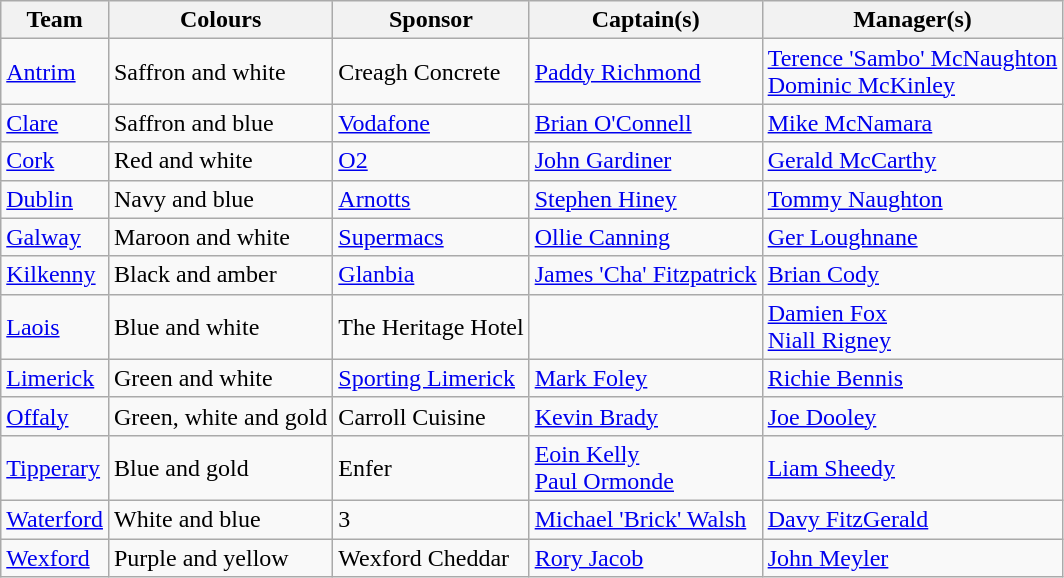<table class="wikitable">
<tr>
<th rowspan="2">Team</th>
<th rowspan="2">Colours</th>
<th rowspan="2">Sponsor</th>
<th rowspan="2">Captain(s)</th>
<th rowspan="2">Manager(s)</th>
</tr>
<tr>
</tr>
<tr>
<td> <a href='#'>Antrim</a></td>
<td>Saffron and white</td>
<td>Creagh Concrete</td>
<td><a href='#'>Paddy Richmond</a></td>
<td><a href='#'>Terence 'Sambo' McNaughton</a><br><a href='#'>Dominic McKinley</a></td>
</tr>
<tr>
<td> <a href='#'>Clare</a></td>
<td>Saffron and blue</td>
<td><a href='#'>Vodafone</a></td>
<td><a href='#'>Brian O'Connell</a></td>
<td><a href='#'>Mike McNamara</a></td>
</tr>
<tr>
<td> <a href='#'>Cork</a></td>
<td>Red and white</td>
<td><a href='#'>O2</a></td>
<td><a href='#'>John Gardiner</a></td>
<td><a href='#'>Gerald McCarthy</a></td>
</tr>
<tr>
<td> <a href='#'>Dublin</a></td>
<td>Navy and blue</td>
<td><a href='#'>Arnotts</a></td>
<td><a href='#'>Stephen Hiney</a></td>
<td><a href='#'>Tommy Naughton</a></td>
</tr>
<tr>
<td> <a href='#'>Galway</a></td>
<td>Maroon and white</td>
<td><a href='#'>Supermacs</a></td>
<td><a href='#'>Ollie Canning</a></td>
<td><a href='#'>Ger Loughnane</a></td>
</tr>
<tr>
<td> <a href='#'>Kilkenny</a></td>
<td>Black and amber</td>
<td><a href='#'>Glanbia</a></td>
<td><a href='#'>James 'Cha' Fitzpatrick</a></td>
<td><a href='#'>Brian Cody</a></td>
</tr>
<tr>
<td> <a href='#'>Laois</a></td>
<td>Blue and white</td>
<td>The Heritage Hotel</td>
<td></td>
<td><a href='#'>Damien Fox</a><br><a href='#'>Niall Rigney</a></td>
</tr>
<tr>
<td> <a href='#'>Limerick</a></td>
<td>Green and white</td>
<td><a href='#'>Sporting Limerick</a></td>
<td><a href='#'>Mark Foley</a></td>
<td><a href='#'>Richie Bennis</a></td>
</tr>
<tr>
<td> <a href='#'>Offaly</a></td>
<td>Green, white and gold</td>
<td>Carroll Cuisine</td>
<td><a href='#'>Kevin Brady</a></td>
<td><a href='#'>Joe Dooley</a></td>
</tr>
<tr>
<td> <a href='#'>Tipperary</a></td>
<td>Blue and gold</td>
<td>Enfer</td>
<td><a href='#'>Eoin Kelly</a><br><a href='#'>Paul Ormonde</a></td>
<td><a href='#'>Liam Sheedy</a></td>
</tr>
<tr>
<td> <a href='#'>Waterford</a></td>
<td>White and blue</td>
<td>3</td>
<td><a href='#'>Michael 'Brick' Walsh</a></td>
<td><a href='#'>Davy FitzGerald</a></td>
</tr>
<tr>
<td> <a href='#'>Wexford</a></td>
<td>Purple and yellow</td>
<td>Wexford Cheddar</td>
<td><a href='#'>Rory Jacob</a></td>
<td><a href='#'>John Meyler</a></td>
</tr>
</table>
